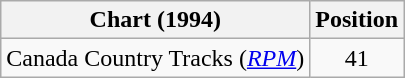<table class="wikitable sortable">
<tr>
<th scope="col">Chart (1994)</th>
<th scope="col">Position</th>
</tr>
<tr>
<td>Canada Country Tracks (<em><a href='#'>RPM</a></em>)</td>
<td align="center">41</td>
</tr>
</table>
